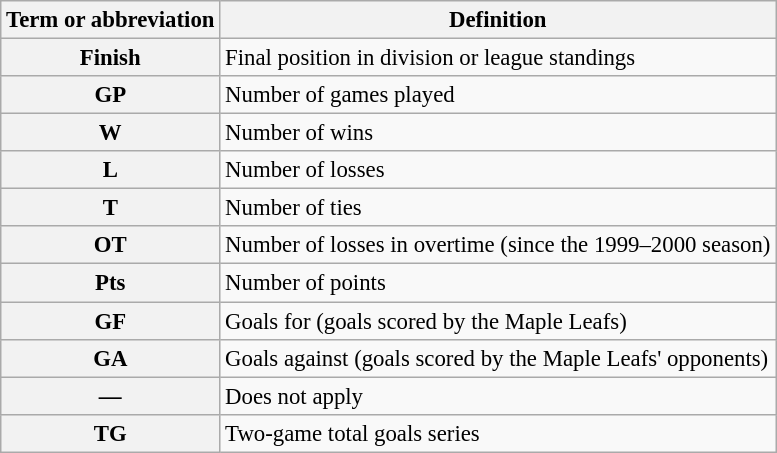<table class="wikitable" style="font-size:95%">
<tr>
<th scope="col">Term or abbreviation</th>
<th scope="col">Definition</th>
</tr>
<tr>
<th scope="row">Finish</th>
<td>Final position in division or league standings</td>
</tr>
<tr>
<th scope="row">GP</th>
<td>Number of games played</td>
</tr>
<tr>
<th scope="row">W</th>
<td>Number of wins</td>
</tr>
<tr>
<th scope="row">L</th>
<td>Number of losses</td>
</tr>
<tr>
<th scope="row">T</th>
<td>Number of ties</td>
</tr>
<tr>
<th scope="row">OT</th>
<td>Number of losses in overtime (since the 1999–2000 season)</td>
</tr>
<tr>
<th scope="row">Pts</th>
<td>Number of points</td>
</tr>
<tr>
<th scope="row">GF</th>
<td>Goals for (goals scored by the Maple Leafs)</td>
</tr>
<tr>
<th scope="row">GA</th>
<td>Goals against (goals scored by the Maple Leafs' opponents)</td>
</tr>
<tr>
<th scope="row">—</th>
<td>Does not apply</td>
</tr>
<tr>
<th scope = "row">TG</th>
<td>Two-game total goals series</td>
</tr>
</table>
